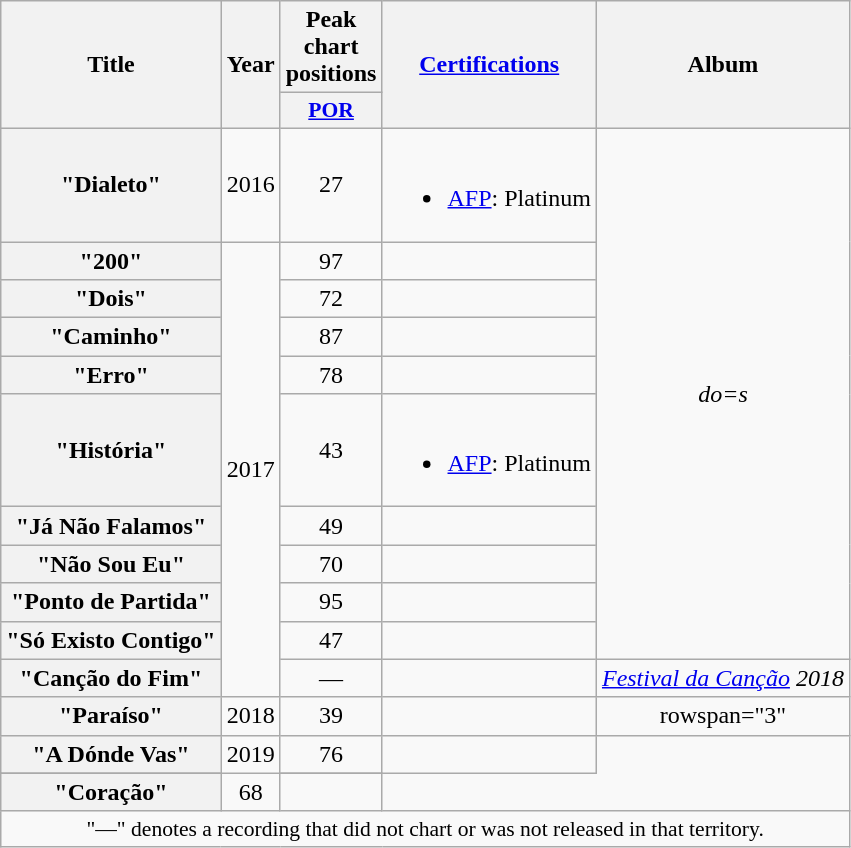<table class="wikitable plainrowheaders" style="text-align:center;">
<tr>
<th rowspan="2" scope="col">Title</th>
<th rowspan="2" scope="col">Year</th>
<th scope="col">Peak chart positions</th>
<th rowspan="2" scope="col"><a href='#'>Certifications</a></th>
<th rowspan="2" scope="col">Album</th>
</tr>
<tr>
<th scope="col" style="width:2.5em;font-size:90%;"><a href='#'>POR</a><br></th>
</tr>
<tr>
<th scope="row">"Dialeto"</th>
<td>2016</td>
<td>27</td>
<td><br><ul><li><a href='#'>AFP</a>: Platinum</li></ul></td>
<td rowspan="10"><em>do=s</em></td>
</tr>
<tr>
<th scope="row">"200"</th>
<td rowspan="10">2017</td>
<td>97</td>
<td></td>
</tr>
<tr>
<th scope="row">"Dois"</th>
<td>72</td>
<td></td>
</tr>
<tr>
<th scope="row">"Caminho"</th>
<td>87</td>
<td></td>
</tr>
<tr>
<th scope="row">"Erro"</th>
<td>78</td>
<td></td>
</tr>
<tr>
<th scope="row">"História"</th>
<td>43</td>
<td><br><ul><li><a href='#'>AFP</a>: Platinum</li></ul></td>
</tr>
<tr>
<th scope="row">"Já Não Falamos"</th>
<td>49</td>
<td></td>
</tr>
<tr>
<th scope="row">"Não Sou Eu" <br> </th>
<td>70</td>
<td></td>
</tr>
<tr>
<th scope="row">"Ponto de Partida" <br> </th>
<td>95</td>
<td></td>
</tr>
<tr>
<th scope="row">"Só Existo Contigo"</th>
<td>47</td>
<td></td>
</tr>
<tr>
<th scope="row">"Canção do Fim"</th>
<td>—</td>
<td></td>
<td><em><a href='#'>Festival da Canção</a> 2018</em></td>
</tr>
<tr>
<th scope="row">"Paraíso"</th>
<td>2018</td>
<td>39</td>
<td></td>
<td>rowspan="3" <em></em></td>
</tr>
<tr>
<th scope="row">"A Dónde Vas" <br> </th>
<td rowspan="2">2019</td>
<td>76</td>
<td></td>
</tr>
<tr>
</tr>
<tr>
<th scope="row">"Coração"</th>
<td>68</td>
<td></td>
</tr>
<tr>
<td colspan="16" style="font-size:90%">"—" denotes a recording that did not chart or was not released in that territory.</td>
</tr>
</table>
